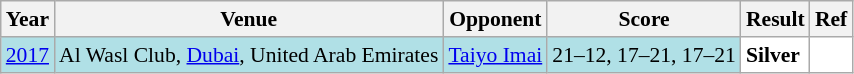<table class="sortable wikitable" style="font-size: 90%;">
<tr>
<th>Year</th>
<th>Venue</th>
<th>Opponent</th>
<th>Score</th>
<th>Result</th>
<th>Ref</th>
</tr>
<tr style="background:#B0E0E6">
<td align="center" rowspan=3><a href='#'>2017</a></td>
<td align="left" rowspan=3>Al Wasl Club, <a href='#'>Dubai</a>, United Arab Emirates</td>
<td align="left"> <a href='#'>Taiyo Imai</a></td>
<td align="left">21–12, 17–21, 17–21</td>
<td style="text-align:left; background:white" rowspan=3> <strong>Silver</strong></td>
<td style="text-align:center; background:white"></td>
</tr>
</table>
